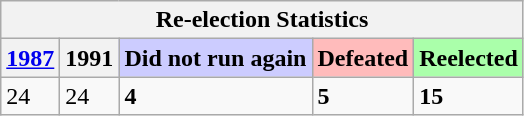<table class=wikitable>
<tr>
<th colspan=5 align=center>Re-election Statistics</th>
</tr>
<tr>
<th><a href='#'>1987</a></th>
<th>1991</th>
<td bgcolor="#ccccff"><strong>Did not run again</strong></td>
<td bgcolor="#ffbbbb"><strong>Defeated</strong></td>
<td bgcolor="#aaffaa"><strong>Reelected</strong></td>
</tr>
<tr>
<td>24</td>
<td>24</td>
<td><strong>4</strong></td>
<td><strong>5</strong></td>
<td><strong>15</strong></td>
</tr>
</table>
